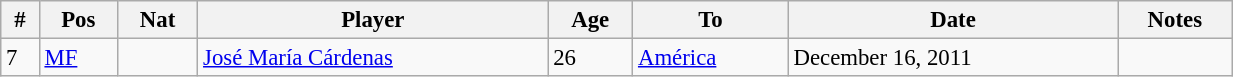<table class="wikitable" style="width:65%; text-align:center; font-size:95%; text-align:left;">
<tr>
<th><strong>#</strong></th>
<th><strong>Pos</strong></th>
<th><strong>Nat</strong></th>
<th><strong>Player</strong></th>
<th><strong>Age</strong></th>
<th><strong>To</strong></th>
<th><strong>Date</strong></th>
<th><strong>Notes</strong></th>
</tr>
<tr>
<td>7</td>
<td><a href='#'>MF</a></td>
<td></td>
<td><a href='#'>José María Cárdenas</a></td>
<td>26</td>
<td><a href='#'>América</a></td>
<td>December 16, 2011</td>
<td></td>
</tr>
</table>
